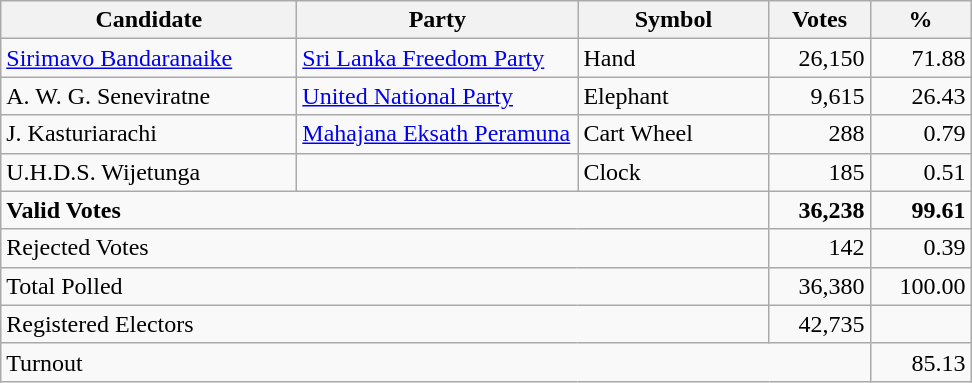<table class="wikitable" border="1" style="text-align:right;">
<tr>
<th align=left width="190">Candidate</th>
<th align=left width="180">Party</th>
<th align=left width="120">Symbol</th>
<th align=left width="60">Votes</th>
<th align=left width="60">%</th>
</tr>
<tr>
<td align=left><a href='#'>Sirimavo Bandaranaike</a></td>
<td align=left><a href='#'>Sri Lanka Freedom Party</a></td>
<td align=left>Hand</td>
<td>26,150</td>
<td>71.88</td>
</tr>
<tr>
<td align=left>A. W. G. Seneviratne</td>
<td align=left><a href='#'>United National Party</a></td>
<td align=left>Elephant</td>
<td>9,615</td>
<td>26.43</td>
</tr>
<tr>
<td align=left>J. Kasturiarachi</td>
<td align=left><a href='#'>Mahajana Eksath Peramuna</a></td>
<td align=left>Cart Wheel</td>
<td>288</td>
<td>0.79</td>
</tr>
<tr>
<td align=left>U.H.D.S. Wijetunga</td>
<td></td>
<td align=left>Clock</td>
<td>185</td>
<td>0.51</td>
</tr>
<tr>
<td align=left colspan=3><strong>Valid Votes</strong></td>
<td><strong>36,238</strong></td>
<td><strong>99.61</strong></td>
</tr>
<tr>
<td align=left colspan=3>Rejected Votes</td>
<td>142</td>
<td>0.39</td>
</tr>
<tr>
<td align=left colspan=3>Total Polled</td>
<td>36,380</td>
<td>100.00</td>
</tr>
<tr>
<td align=left colspan=3>Registered Electors</td>
<td>42,735</td>
<td></td>
</tr>
<tr>
<td align=left colspan=4>Turnout</td>
<td>85.13</td>
</tr>
</table>
